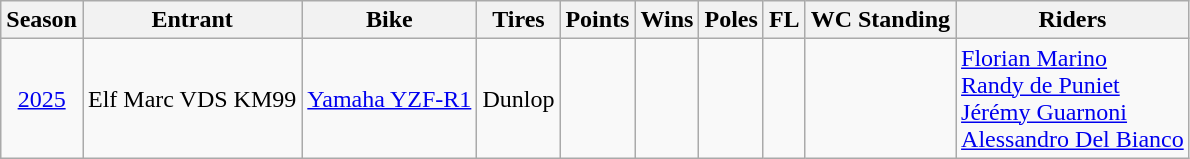<table class="wikitable">
<tr class="hintergrundfarbe5">
<th>Season</th>
<th>Entrant</th>
<th>Bike</th>
<th>Tires</th>
<th>Points</th>
<th>Wins</th>
<th>Poles</th>
<th>FL</th>
<th>WC Standing</th>
<th>Riders</th>
</tr>
<tr>
<td align="center"><a href='#'>2025</a></td>
<td align="center">Elf Marc VDS KM99</td>
<td align="center"><a href='#'>Yamaha YZF-R1</a></td>
<td> Dunlop</td>
<td align="center"></td>
<td align="center"></td>
<td align="center"></td>
<td align="center"></td>
<td align="center"></td>
<td> <a href='#'>Florian Marino</a> <br>  <a href='#'>Randy de Puniet</a> <br>   <a href='#'>Jérémy Guarnoni</a> <br>  <a href='#'>Alessandro Del Bianco</a> <br></td>
</tr>
</table>
